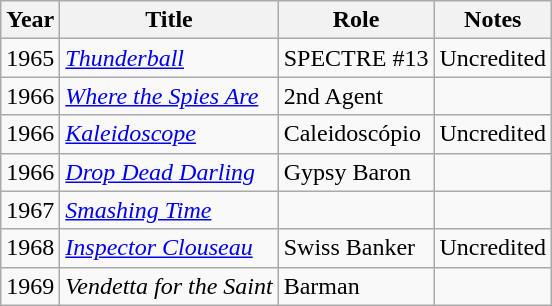<table class="wikitable">
<tr>
<th>Year</th>
<th>Title</th>
<th>Role</th>
<th>Notes</th>
</tr>
<tr>
<td>1965</td>
<td><em><a href='#'>Thunderball</a></em></td>
<td>SPECTRE #13</td>
<td>Uncredited</td>
</tr>
<tr>
<td>1966</td>
<td><em><a href='#'>Where the Spies Are</a></em></td>
<td>2nd Agent</td>
<td></td>
</tr>
<tr>
<td>1966</td>
<td><em><a href='#'>Kaleidoscope</a></em></td>
<td>Caleidoscópio</td>
<td>Uncredited</td>
</tr>
<tr>
<td>1966</td>
<td><em><a href='#'>Drop Dead Darling</a></em></td>
<td>Gypsy Baron</td>
<td></td>
</tr>
<tr>
<td>1967</td>
<td><em><a href='#'>Smashing Time</a></em></td>
<td></td>
<td></td>
</tr>
<tr>
<td>1968</td>
<td><em><a href='#'>Inspector Clouseau</a></em></td>
<td>Swiss Banker</td>
<td>Uncredited</td>
</tr>
<tr>
<td>1969</td>
<td><em>Vendetta for the Saint</em></td>
<td>Barman</td>
<td></td>
</tr>
</table>
